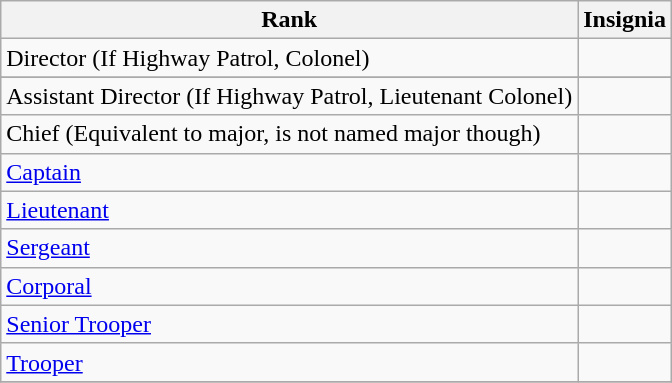<table border="5" cellspacing="5" cellpadding="5" style="border-collapse:collapse;" class="wikitable">
<tr>
<th>Rank</th>
<th>Insignia</th>
</tr>
<tr>
<td>Director (If Highway Patrol, Colonel)</td>
<td></td>
</tr>
<tr>
</tr>
<tr>
<td>Assistant Director (If Highway Patrol, Lieutenant Colonel)</td>
<td></td>
</tr>
<tr>
<td>Chief (Equivalent to major, is not named major though)</td>
<td></td>
</tr>
<tr>
<td><a href='#'>Captain</a></td>
<td></td>
</tr>
<tr>
<td><a href='#'>Lieutenant</a></td>
<td></td>
</tr>
<tr>
<td><a href='#'>Sergeant</a></td>
<td></td>
</tr>
<tr>
<td><a href='#'>Corporal</a></td>
<td></td>
</tr>
<tr>
<td><a href='#'>Senior Trooper</a></td>
<td></td>
</tr>
<tr>
<td><a href='#'>Trooper</a></td>
<td></td>
</tr>
<tr>
</tr>
</table>
